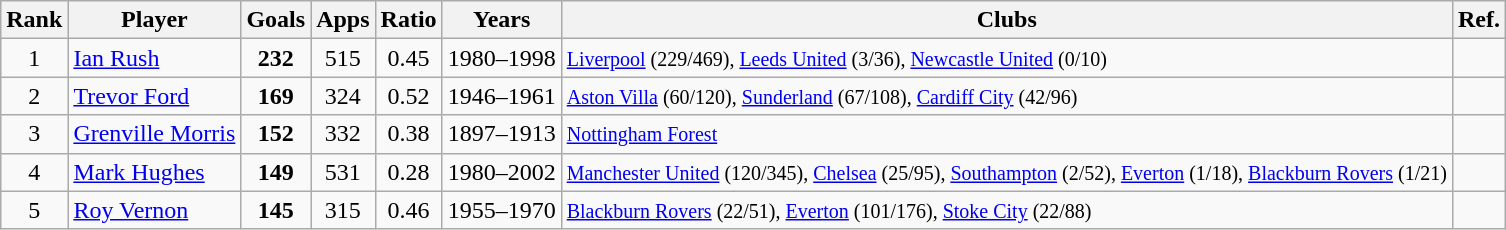<table class="wikitable">
<tr>
<th>Rank</th>
<th>Player</th>
<th><abbr>Goals</abbr></th>
<th><abbr>Apps</abbr></th>
<th><abbr>Ratio</abbr></th>
<th><abbr>Years</abbr></th>
<th><abbr>Clubs</abbr></th>
<th>Ref.</th>
</tr>
<tr>
<td align="center">1</td>
<td><a href='#'>Ian Rush</a></td>
<td align="center"><strong>232</strong></td>
<td align="center">515</td>
<td align="center">0.45</td>
<td>1980–1998</td>
<td><small><a href='#'>Liverpool</a> (229/469), <a href='#'>Leeds United</a> (3/36), <a href='#'>Newcastle United</a> (0/10)</small></td>
<td></td>
</tr>
<tr>
<td align="center">2</td>
<td><a href='#'>Trevor Ford</a></td>
<td align="center"><strong>169</strong></td>
<td align="center">324</td>
<td align="center">0.52</td>
<td>1946–1961</td>
<td><small><a href='#'>Aston Villa</a> (60/120), <a href='#'>Sunderland</a> (67/108), <a href='#'>Cardiff City</a> (42/96)</small></td>
<td></td>
</tr>
<tr>
<td align="center">3</td>
<td><a href='#'>Grenville Morris</a></td>
<td align="center"><strong>152</strong></td>
<td align="center">332</td>
<td align="center">0.38</td>
<td>1897–1913</td>
<td><small><a href='#'>Nottingham Forest</a></small></td>
<td></td>
</tr>
<tr>
<td align="center">4</td>
<td><a href='#'>Mark Hughes</a></td>
<td align="center"><strong>149</strong></td>
<td align="center">531</td>
<td align="center">0.28</td>
<td>1980–2002</td>
<td><small><a href='#'>Manchester United</a> (120/345), <a href='#'>Chelsea</a> (25/95), <a href='#'>Southampton</a> (2/52), <a href='#'>Everton</a> (1/18), <a href='#'>Blackburn Rovers</a> (1/21)</small></td>
<td></td>
</tr>
<tr>
<td align="center">5</td>
<td><a href='#'>Roy Vernon</a></td>
<td align="center"><strong>145</strong></td>
<td align="center">315</td>
<td align="center">0.46</td>
<td>1955–1970</td>
<td><small><a href='#'>Blackburn Rovers</a> (22/51), <a href='#'>Everton</a> (101/176), <a href='#'>Stoke City</a> (22/88)</small></td>
<td></td>
</tr>
</table>
